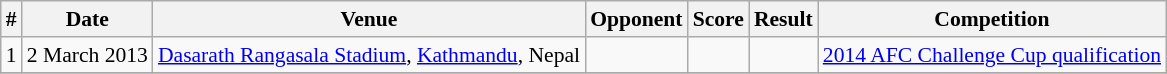<table class="wikitable sortable" style="font-size:90%">
<tr>
<th>#</th>
<th>Date</th>
<th>Venue</th>
<th>Opponent</th>
<th>Score</th>
<th>Result</th>
<th>Competition</th>
</tr>
<tr>
<td>1</td>
<td>2 March 2013</td>
<td><a href='#'>Dasarath Rangasala Stadium</a>, <a href='#'>Kathmandu</a>, Nepal</td>
<td></td>
<td></td>
<td></td>
<td><a href='#'>2014 AFC Challenge Cup qualification</a></td>
</tr>
<tr>
</tr>
</table>
